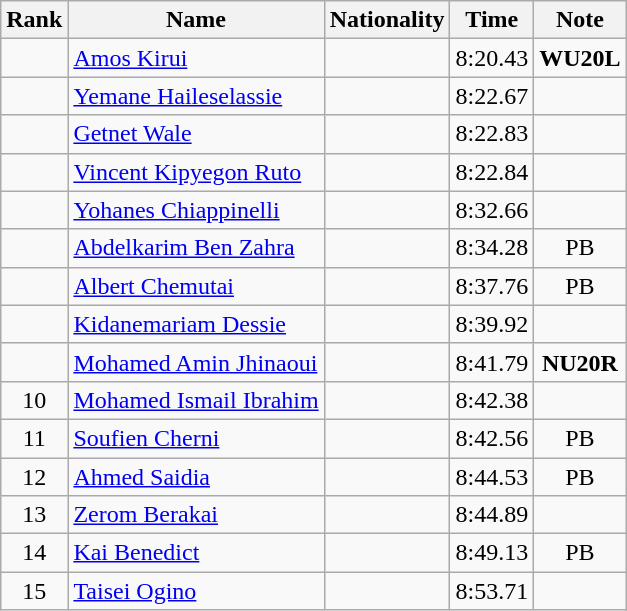<table class="wikitable sortable" style="text-align:center">
<tr>
<th>Rank</th>
<th>Name</th>
<th>Nationality</th>
<th>Time</th>
<th>Note</th>
</tr>
<tr>
<td></td>
<td align=left><a href='#'>Amos Kirui</a></td>
<td align=left></td>
<td>8:20.43</td>
<td><strong>WU20L</strong></td>
</tr>
<tr>
<td></td>
<td align=left><a href='#'>Yemane Haileselassie</a></td>
<td align=left></td>
<td>8:22.67</td>
<td></td>
</tr>
<tr>
<td></td>
<td align=left><a href='#'>Getnet Wale</a></td>
<td align=left></td>
<td>8:22.83</td>
<td></td>
</tr>
<tr>
<td></td>
<td align=left><a href='#'>Vincent Kipyegon Ruto</a></td>
<td align=left></td>
<td>8:22.84</td>
<td></td>
</tr>
<tr>
<td></td>
<td align=left><a href='#'>Yohanes Chiappinelli</a></td>
<td align=left></td>
<td>8:32.66</td>
<td></td>
</tr>
<tr>
<td></td>
<td align=left><a href='#'>Abdelkarim Ben Zahra</a></td>
<td align=left></td>
<td>8:34.28</td>
<td>PB</td>
</tr>
<tr>
<td></td>
<td align=left><a href='#'>Albert Chemutai</a></td>
<td align=left></td>
<td>8:37.76</td>
<td>PB</td>
</tr>
<tr>
<td></td>
<td align=left><a href='#'>Kidanemariam Dessie</a></td>
<td align=left></td>
<td>8:39.92</td>
<td></td>
</tr>
<tr>
<td></td>
<td align=left><a href='#'>Mohamed Amin Jhinaoui</a></td>
<td align=left></td>
<td>8:41.79</td>
<td><strong>NU20R</strong></td>
</tr>
<tr>
<td>10</td>
<td align=left><a href='#'>Mohamed Ismail Ibrahim</a></td>
<td align=left></td>
<td>8:42.38</td>
<td></td>
</tr>
<tr>
<td>11</td>
<td align=left><a href='#'>Soufien Cherni</a></td>
<td align=left></td>
<td>8:42.56</td>
<td>PB</td>
</tr>
<tr>
<td>12</td>
<td align=left><a href='#'>Ahmed Saidia</a></td>
<td align=left></td>
<td>8:44.53</td>
<td>PB</td>
</tr>
<tr>
<td>13</td>
<td align=left><a href='#'>Zerom Berakai</a></td>
<td align=left></td>
<td>8:44.89</td>
<td></td>
</tr>
<tr>
<td>14</td>
<td align=left><a href='#'>Kai Benedict</a></td>
<td align=left></td>
<td>8:49.13</td>
<td>PB</td>
</tr>
<tr>
<td>15</td>
<td align=left><a href='#'>Taisei Ogino</a></td>
<td align=left></td>
<td>8:53.71</td>
<td></td>
</tr>
</table>
